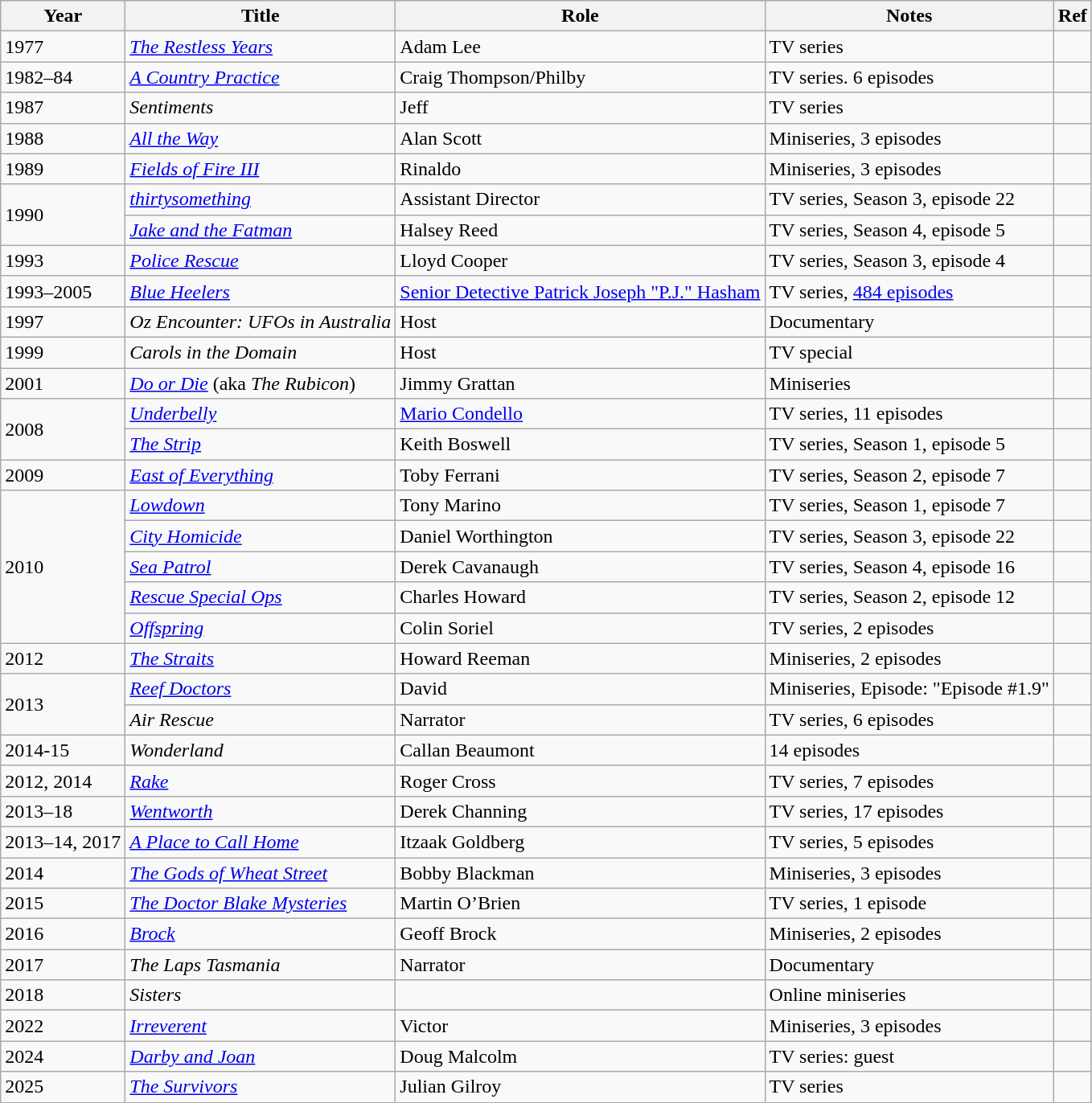<table class="wikitable sortable">
<tr>
<th>Year</th>
<th>Title</th>
<th>Role</th>
<th class="unsortable">Notes</th>
<th>Ref</th>
</tr>
<tr>
<td>1977</td>
<td><em><a href='#'>The Restless Years</a></em></td>
<td>Adam Lee</td>
<td>TV series</td>
<td></td>
</tr>
<tr>
<td>1982–84</td>
<td><em><a href='#'>A Country Practice</a></em></td>
<td>Craig Thompson/Philby</td>
<td>TV series. 6 episodes</td>
<td></td>
</tr>
<tr>
<td>1987</td>
<td><em>Sentiments</em></td>
<td>Jeff</td>
<td>TV series</td>
<td></td>
</tr>
<tr>
<td>1988</td>
<td><em><a href='#'>All the Way</a></em></td>
<td>Alan Scott</td>
<td>Miniseries, 3 episodes</td>
<td></td>
</tr>
<tr>
<td>1989</td>
<td><em><a href='#'>Fields of Fire III</a></em></td>
<td>Rinaldo</td>
<td>Miniseries, 3 episodes</td>
<td></td>
</tr>
<tr>
<td rowspan=2>1990</td>
<td><em><a href='#'>thirtysomething</a></em></td>
<td>Assistant Director</td>
<td>TV series, Season 3, episode 22</td>
<td></td>
</tr>
<tr>
<td><em><a href='#'>Jake and the Fatman</a></em></td>
<td>Halsey Reed</td>
<td>TV series, Season 4, episode 5</td>
<td></td>
</tr>
<tr>
<td>1993</td>
<td><em><a href='#'>Police Rescue</a></em></td>
<td>Lloyd Cooper</td>
<td>TV series, Season 3, episode 4</td>
<td></td>
</tr>
<tr>
<td>1993–2005</td>
<td><em><a href='#'>Blue Heelers</a></em></td>
<td><a href='#'>Senior Detective Patrick Joseph "P.J." Hasham</a></td>
<td>TV series, <a href='#'>484 episodes</a></td>
<td></td>
</tr>
<tr>
<td>1997</td>
<td><em>Oz Encounter: UFOs in Australia </em></td>
<td>Host</td>
<td>Documentary</td>
<td></td>
</tr>
<tr>
<td>1999</td>
<td><em>Carols in the Domain</em></td>
<td>Host</td>
<td>TV special</td>
<td></td>
</tr>
<tr>
<td>2001</td>
<td><em><a href='#'>Do or Die</a></em> (aka <em>The Rubicon</em>)</td>
<td>Jimmy Grattan</td>
<td>Miniseries</td>
<td></td>
</tr>
<tr>
<td rowspan=2>2008</td>
<td><em><a href='#'>Underbelly</a></em></td>
<td><a href='#'>Mario Condello</a></td>
<td>TV series, 11 episodes</td>
<td></td>
</tr>
<tr>
<td><em><a href='#'>The Strip</a></em></td>
<td>Keith Boswell</td>
<td>TV series, Season 1, episode 5</td>
<td></td>
</tr>
<tr>
<td>2009</td>
<td><em><a href='#'>East of Everything</a></em></td>
<td>Toby Ferrani</td>
<td>TV series, Season 2, episode 7</td>
<td></td>
</tr>
<tr>
<td rowspan=5>2010</td>
<td><em><a href='#'>Lowdown</a></em></td>
<td>Tony Marino</td>
<td>TV series, Season 1, episode 7</td>
<td></td>
</tr>
<tr>
<td><em><a href='#'>City Homicide</a></em></td>
<td>Daniel Worthington</td>
<td>TV series, Season 3, episode 22</td>
<td></td>
</tr>
<tr>
<td><em><a href='#'>Sea Patrol</a></em></td>
<td>Derek Cavanaugh</td>
<td>TV series, Season 4, episode 16</td>
<td></td>
</tr>
<tr>
<td><em><a href='#'>Rescue Special Ops</a></em></td>
<td>Charles Howard</td>
<td>TV series, Season 2, episode 12</td>
<td></td>
</tr>
<tr>
<td><em><a href='#'>Offspring</a></em></td>
<td>Colin Soriel</td>
<td>TV series, 2 episodes</td>
<td></td>
</tr>
<tr>
<td>2012</td>
<td><em><a href='#'>The Straits</a></em></td>
<td>Howard Reeman</td>
<td>Miniseries, 2 episodes</td>
<td></td>
</tr>
<tr>
<td rowspan=2>2013</td>
<td><em><a href='#'>Reef Doctors</a></em></td>
<td>David</td>
<td>Miniseries, Episode: "Episode #1.9"</td>
<td></td>
</tr>
<tr>
<td><em>Air Rescue</em></td>
<td>Narrator</td>
<td>TV series, 6 episodes</td>
<td></td>
</tr>
<tr>
<td>2014-15</td>
<td><em>Wonderland</em></td>
<td>Callan Beaumont</td>
<td>14 episodes</td>
<td></td>
</tr>
<tr>
<td>2012, 2014</td>
<td><em><a href='#'>Rake</a></em></td>
<td>Roger Cross</td>
<td>TV series, 7 episodes</td>
<td></td>
</tr>
<tr>
<td>2013–18</td>
<td><em><a href='#'>Wentworth</a></em></td>
<td>Derek Channing</td>
<td>TV series, 17 episodes</td>
<td></td>
</tr>
<tr>
<td>2013–14, 2017</td>
<td><em><a href='#'>A Place to Call Home</a></em></td>
<td>Itzaak Goldberg</td>
<td>TV series, 5 episodes</td>
<td></td>
</tr>
<tr>
<td>2014</td>
<td><em><a href='#'>The Gods of Wheat Street</a></em></td>
<td>Bobby Blackman</td>
<td>Miniseries, 3 episodes</td>
<td></td>
</tr>
<tr>
<td>2015</td>
<td><em><a href='#'>The Doctor Blake Mysteries</a></em></td>
<td>Martin O’Brien</td>
<td>TV series, 1 episode</td>
<td></td>
</tr>
<tr>
<td>2016</td>
<td><em><a href='#'>Brock</a></em></td>
<td>Geoff Brock</td>
<td>Miniseries, 2 episodes</td>
<td></td>
</tr>
<tr>
<td>2017</td>
<td><em>The Laps Tasmania</em></td>
<td>Narrator</td>
<td>Documentary</td>
<td></td>
</tr>
<tr>
<td>2018</td>
<td><em>Sisters</em></td>
<td></td>
<td>Online miniseries</td>
<td></td>
</tr>
<tr>
<td>2022</td>
<td><em><a href='#'>Irreverent</a></em></td>
<td>Victor</td>
<td>Miniseries, 3 episodes</td>
<td></td>
</tr>
<tr>
<td>2024</td>
<td><em><a href='#'>Darby and Joan</a></em></td>
<td>Doug Malcolm</td>
<td>TV series: guest</td>
<td></td>
</tr>
<tr>
<td>2025</td>
<td><em><a href='#'>The Survivors</a></em></td>
<td>Julian Gilroy</td>
<td>TV series</td>
<td></td>
</tr>
</table>
